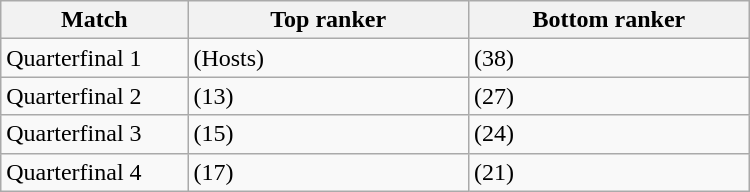<table class="wikitable" width=500>
<tr>
<th width=25%>Match</th>
<th width=37.5%>Top ranker</th>
<th width=37.5%>Bottom ranker</th>
</tr>
<tr>
<td>Quarterfinal 1</td>
<td> (Hosts)</td>
<td> (38)</td>
</tr>
<tr>
<td>Quarterfinal 2</td>
<td> (13)</td>
<td> (27)</td>
</tr>
<tr>
<td>Quarterfinal 3</td>
<td> (15)</td>
<td> (24)</td>
</tr>
<tr>
<td>Quarterfinal 4</td>
<td> (17)</td>
<td> (21)</td>
</tr>
</table>
